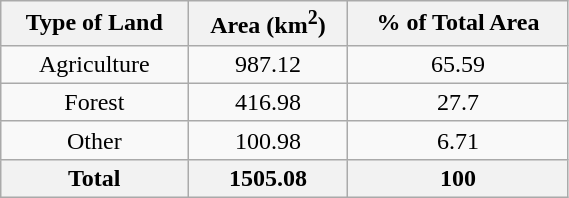<table class="wikitable sortable" style="text-align:center" width=30%>
<tr>
<th>Type of Land</th>
<th>Area (km<sup>2</sup>)</th>
<th>% of Total Area</th>
</tr>
<tr>
<td>Agriculture</td>
<td>987.12</td>
<td>65.59</td>
</tr>
<tr>
<td>Forest</td>
<td>416.98</td>
<td>27.7</td>
</tr>
<tr>
<td>Other</td>
<td>100.98</td>
<td>6.71</td>
</tr>
<tr class='sortbottom'>
<th>Total</th>
<th>1505.08</th>
<th>100</th>
</tr>
</table>
